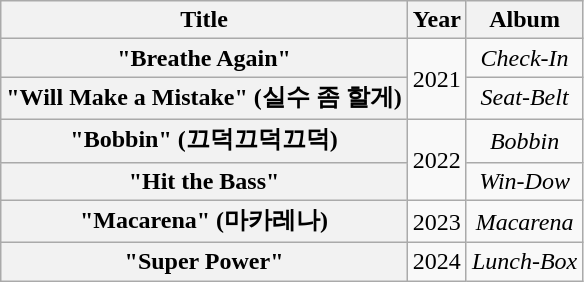<table class="wikitable plainrowheaders" style="text-align:center">
<tr>
<th scope="col">Title</th>
<th scope="col">Year</th>
<th scope="col">Album</th>
</tr>
<tr>
<th scope="row">"Breathe Again"</th>
<td rowspan="2">2021</td>
<td><em>Check-In</em></td>
</tr>
<tr>
<th scope="row">"Will Make a Mistake" (실수 좀 할게)</th>
<td><em>Seat-Belt</em></td>
</tr>
<tr>
<th scope="row">"Bobbin" (끄덕끄덕끄덕)</th>
<td rowspan="2">2022</td>
<td><em>Bobbin</em></td>
</tr>
<tr>
<th scope="row">"Hit the Bass"</th>
<td><em>Win-Dow</em></td>
</tr>
<tr>
<th scope="row">"Macarena" (마카레나)</th>
<td>2023</td>
<td><em>Macarena</em></td>
</tr>
<tr>
<th scope="row">"Super Power"</th>
<td>2024</td>
<td><em>Lunch-Box</em></td>
</tr>
</table>
